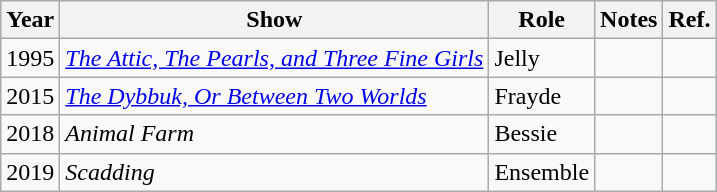<table class="wikitable">
<tr>
<th>Year</th>
<th>Show</th>
<th>Role</th>
<th>Notes</th>
<th>Ref.</th>
</tr>
<tr>
<td>1995</td>
<td><em><a href='#'>The Attic, The Pearls, and Three Fine Girls</a></em></td>
<td>Jelly</td>
<td></td>
<td></td>
</tr>
<tr>
<td>2015</td>
<td><em><a href='#'>The Dybbuk, Or Between Two Worlds</a></em></td>
<td>Frayde</td>
<td></td>
<td></td>
</tr>
<tr>
<td>2018</td>
<td><em>Animal Farm</em></td>
<td>Bessie</td>
<td></td>
<td></td>
</tr>
<tr>
<td>2019</td>
<td><em>Scadding</em></td>
<td>Ensemble</td>
<td></td>
<td></td>
</tr>
</table>
